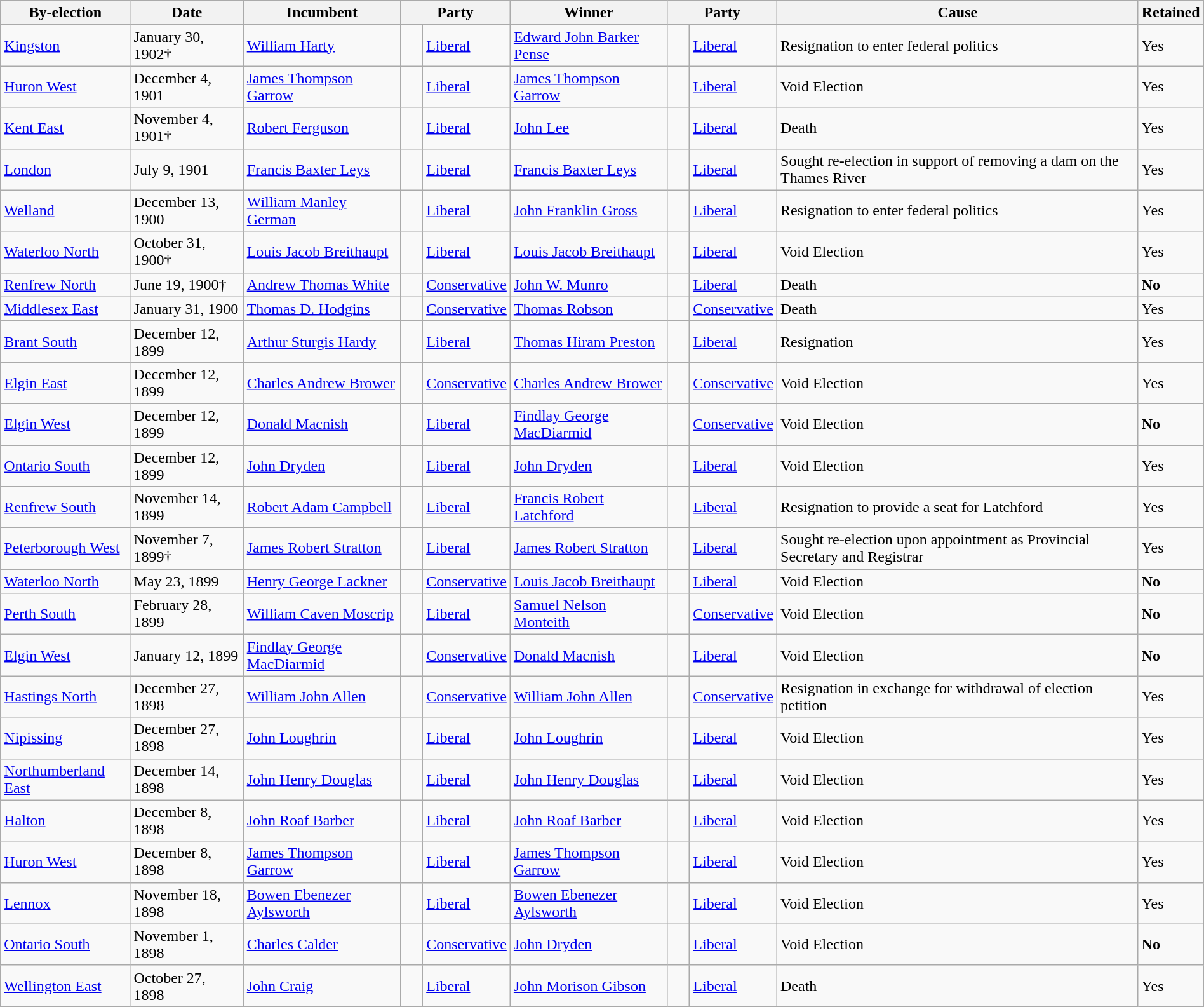<table class=wikitable style="width:100%">
<tr>
<th>By-election</th>
<th>Date</th>
<th>Incumbent</th>
<th colspan=2>Party</th>
<th>Winner</th>
<th colspan=2>Party</th>
<th>Cause</th>
<th>Retained</th>
</tr>
<tr>
<td><a href='#'>Kingston</a></td>
<td>January 30, 1902†</td>
<td><a href='#'>William Harty</a></td>
<td>    </td>
<td><a href='#'>Liberal</a></td>
<td><a href='#'>Edward John Barker Pense</a></td>
<td>    </td>
<td><a href='#'>Liberal</a></td>
<td>Resignation to enter federal politics</td>
<td>Yes</td>
</tr>
<tr>
<td><a href='#'>Huron West</a></td>
<td>December 4, 1901</td>
<td><a href='#'>James Thompson Garrow</a></td>
<td>    </td>
<td><a href='#'>Liberal</a></td>
<td><a href='#'>James Thompson Garrow</a></td>
<td>    </td>
<td><a href='#'>Liberal</a></td>
<td>Void Election</td>
<td>Yes</td>
</tr>
<tr>
<td><a href='#'>Kent East</a></td>
<td>November 4, 1901†</td>
<td><a href='#'>Robert Ferguson</a></td>
<td>    </td>
<td><a href='#'>Liberal</a></td>
<td><a href='#'>John Lee</a></td>
<td>    </td>
<td><a href='#'>Liberal</a></td>
<td>Death</td>
<td>Yes</td>
</tr>
<tr>
<td><a href='#'>London</a></td>
<td>July 9, 1901</td>
<td><a href='#'>Francis Baxter Leys</a></td>
<td>    </td>
<td><a href='#'>Liberal</a></td>
<td><a href='#'>Francis Baxter Leys</a></td>
<td>    </td>
<td><a href='#'>Liberal</a></td>
<td>Sought re-election in support of removing a dam on the Thames River</td>
<td>Yes</td>
</tr>
<tr>
<td><a href='#'>Welland</a></td>
<td>December 13, 1900</td>
<td><a href='#'>William Manley German</a></td>
<td>    </td>
<td><a href='#'>Liberal</a></td>
<td><a href='#'>John Franklin Gross</a></td>
<td>    </td>
<td><a href='#'>Liberal</a></td>
<td>Resignation to enter federal politics</td>
<td>Yes</td>
</tr>
<tr>
<td><a href='#'>Waterloo North</a></td>
<td>October 31, 1900†</td>
<td><a href='#'>Louis Jacob Breithaupt</a></td>
<td>    </td>
<td><a href='#'>Liberal</a></td>
<td><a href='#'>Louis Jacob Breithaupt</a></td>
<td>    </td>
<td><a href='#'>Liberal</a></td>
<td>Void Election</td>
<td>Yes</td>
</tr>
<tr>
<td><a href='#'>Renfrew North</a></td>
<td>June 19, 1900†</td>
<td><a href='#'>Andrew Thomas White</a></td>
<td>    </td>
<td><a href='#'>Conservative</a></td>
<td><a href='#'>John W. Munro</a></td>
<td>    </td>
<td><a href='#'>Liberal</a></td>
<td>Death</td>
<td><strong>No</strong></td>
</tr>
<tr>
<td><a href='#'>Middlesex East</a></td>
<td>January 31, 1900</td>
<td><a href='#'>Thomas D. Hodgins</a></td>
<td>    </td>
<td><a href='#'>Conservative</a></td>
<td><a href='#'>Thomas Robson</a></td>
<td>    </td>
<td><a href='#'>Conservative</a></td>
<td>Death</td>
<td>Yes</td>
</tr>
<tr>
<td><a href='#'>Brant South</a></td>
<td>December 12, 1899</td>
<td><a href='#'>Arthur Sturgis Hardy</a></td>
<td>    </td>
<td><a href='#'>Liberal</a></td>
<td><a href='#'>Thomas Hiram Preston</a></td>
<td>    </td>
<td><a href='#'>Liberal</a></td>
<td>Resignation</td>
<td>Yes</td>
</tr>
<tr>
<td><a href='#'>Elgin East</a></td>
<td>December 12, 1899</td>
<td><a href='#'>Charles Andrew Brower</a></td>
<td>    </td>
<td><a href='#'>Conservative</a></td>
<td><a href='#'>Charles Andrew Brower</a></td>
<td>    </td>
<td><a href='#'>Conservative</a></td>
<td>Void Election</td>
<td>Yes</td>
</tr>
<tr>
<td><a href='#'>Elgin West</a></td>
<td>December 12, 1899</td>
<td><a href='#'>Donald Macnish</a></td>
<td>    </td>
<td><a href='#'>Liberal</a></td>
<td><a href='#'>Findlay George MacDiarmid</a></td>
<td>    </td>
<td><a href='#'>Conservative</a></td>
<td>Void Election</td>
<td><strong>No</strong></td>
</tr>
<tr>
<td><a href='#'>Ontario South</a></td>
<td>December 12, 1899</td>
<td><a href='#'>John Dryden</a></td>
<td>    </td>
<td><a href='#'>Liberal</a></td>
<td><a href='#'>John Dryden</a></td>
<td>    </td>
<td><a href='#'>Liberal</a></td>
<td>Void Election</td>
<td>Yes</td>
</tr>
<tr>
<td><a href='#'>Renfrew South</a></td>
<td>November 14, 1899</td>
<td><a href='#'>Robert Adam Campbell</a></td>
<td>    </td>
<td><a href='#'>Liberal</a></td>
<td><a href='#'>Francis Robert Latchford</a></td>
<td>    </td>
<td><a href='#'>Liberal</a></td>
<td>Resignation to provide a seat for Latchford</td>
<td>Yes</td>
</tr>
<tr>
<td><a href='#'>Peterborough West</a></td>
<td>November 7, 1899†</td>
<td><a href='#'>James Robert Stratton</a></td>
<td>    </td>
<td><a href='#'>Liberal</a></td>
<td><a href='#'>James Robert Stratton</a></td>
<td>    </td>
<td><a href='#'>Liberal</a></td>
<td>Sought re-election upon appointment as Provincial Secretary and Registrar</td>
<td>Yes</td>
</tr>
<tr>
<td><a href='#'>Waterloo North</a></td>
<td>May 23, 1899</td>
<td><a href='#'>Henry George Lackner</a></td>
<td>    </td>
<td><a href='#'>Conservative</a></td>
<td><a href='#'>Louis Jacob Breithaupt</a></td>
<td>    </td>
<td><a href='#'>Liberal</a></td>
<td>Void Election</td>
<td><strong>No</strong></td>
</tr>
<tr>
<td><a href='#'>Perth South</a></td>
<td>February 28, 1899</td>
<td><a href='#'>William Caven Moscrip</a></td>
<td>    </td>
<td><a href='#'>Liberal</a></td>
<td><a href='#'>Samuel Nelson Monteith</a></td>
<td>    </td>
<td><a href='#'>Conservative</a></td>
<td>Void Election</td>
<td><strong>No</strong></td>
</tr>
<tr>
<td><a href='#'>Elgin West</a></td>
<td>January 12, 1899</td>
<td><a href='#'>Findlay George MacDiarmid</a></td>
<td>   </td>
<td><a href='#'>Conservative</a></td>
<td><a href='#'>Donald Macnish</a></td>
<td>    </td>
<td><a href='#'>Liberal</a></td>
<td>Void Election</td>
<td><strong>No</strong></td>
</tr>
<tr>
<td><a href='#'>Hastings North</a></td>
<td>December 27, 1898</td>
<td><a href='#'>William John Allen</a></td>
<td>    </td>
<td><a href='#'>Conservative</a></td>
<td><a href='#'>William John Allen</a></td>
<td>    </td>
<td><a href='#'>Conservative</a></td>
<td>Resignation in exchange for withdrawal of election petition</td>
<td>Yes</td>
</tr>
<tr>
<td><a href='#'>Nipissing</a></td>
<td>December 27, 1898</td>
<td><a href='#'>John Loughrin</a></td>
<td>    </td>
<td><a href='#'>Liberal</a></td>
<td><a href='#'>John Loughrin</a></td>
<td>    </td>
<td><a href='#'>Liberal</a></td>
<td>Void Election</td>
<td>Yes</td>
</tr>
<tr>
<td><a href='#'>Northumberland East</a></td>
<td>December 14, 1898</td>
<td><a href='#'>John Henry Douglas</a></td>
<td>    </td>
<td><a href='#'>Liberal</a></td>
<td><a href='#'>John Henry Douglas</a></td>
<td>    </td>
<td><a href='#'>Liberal</a></td>
<td>Void Election</td>
<td>Yes</td>
</tr>
<tr>
<td><a href='#'>Halton</a></td>
<td>December 8, 1898</td>
<td><a href='#'>John Roaf Barber</a></td>
<td>    </td>
<td><a href='#'>Liberal</a></td>
<td><a href='#'>John Roaf Barber</a></td>
<td>    </td>
<td><a href='#'>Liberal</a></td>
<td>Void Election</td>
<td>Yes</td>
</tr>
<tr>
<td><a href='#'>Huron West</a></td>
<td>December 8, 1898</td>
<td><a href='#'>James Thompson Garrow</a></td>
<td>    </td>
<td><a href='#'>Liberal</a></td>
<td><a href='#'>James Thompson Garrow</a></td>
<td>    </td>
<td><a href='#'>Liberal</a></td>
<td>Void Election</td>
<td>Yes</td>
</tr>
<tr>
<td><a href='#'>Lennox</a></td>
<td>November 18, 1898</td>
<td><a href='#'>Bowen Ebenezer Aylsworth</a></td>
<td>    </td>
<td><a href='#'>Liberal</a></td>
<td><a href='#'>Bowen Ebenezer Aylsworth</a></td>
<td>    </td>
<td><a href='#'>Liberal</a></td>
<td>Void Election</td>
<td>Yes</td>
</tr>
<tr>
<td><a href='#'>Ontario South</a></td>
<td>November 1, 1898</td>
<td><a href='#'>Charles Calder</a></td>
<td>    </td>
<td><a href='#'>Conservative</a></td>
<td><a href='#'>John Dryden</a></td>
<td>    </td>
<td><a href='#'>Liberal</a></td>
<td>Void Election</td>
<td><strong>No</strong></td>
</tr>
<tr>
<td><a href='#'>Wellington East</a></td>
<td>October 27, 1898</td>
<td><a href='#'>John Craig</a></td>
<td>    </td>
<td><a href='#'>Liberal</a></td>
<td><a href='#'>John Morison Gibson</a></td>
<td>    </td>
<td><a href='#'>Liberal</a></td>
<td>Death</td>
<td>Yes</td>
</tr>
</table>
